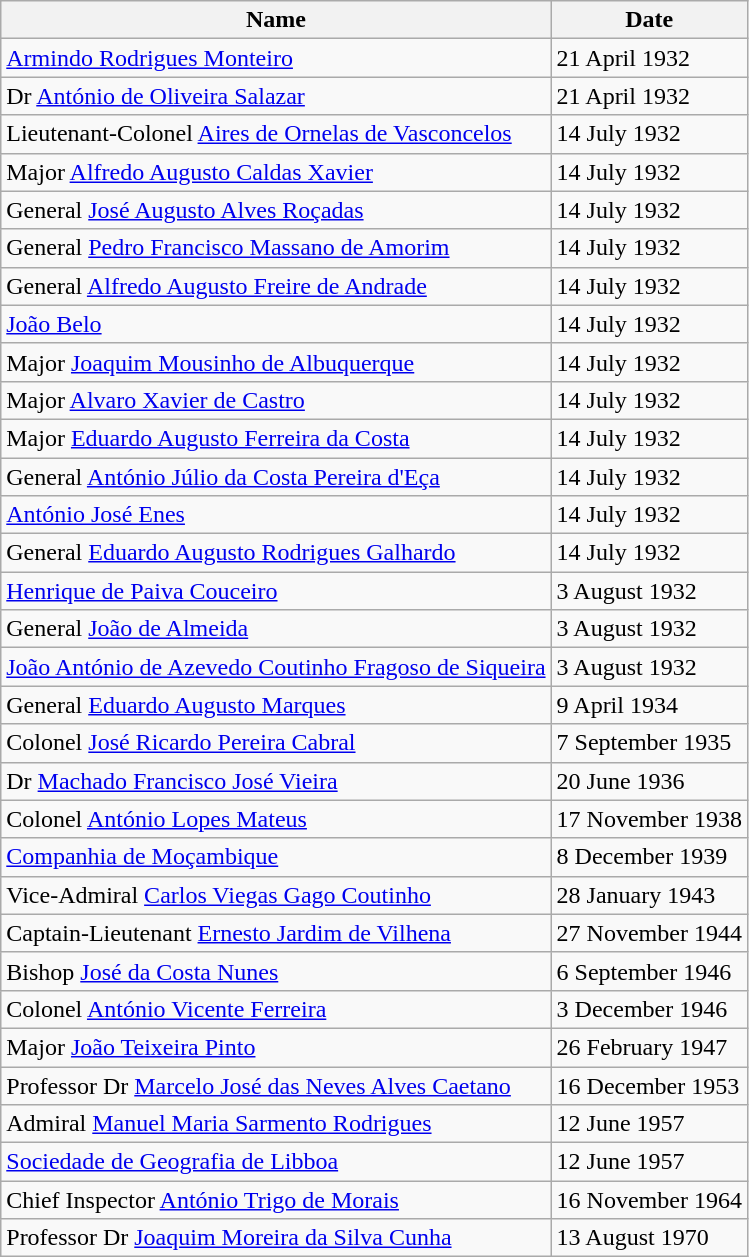<table class="wikitable">
<tr>
<th>Name</th>
<th>Date</th>
</tr>
<tr>
<td><a href='#'>Armindo Rodrigues Monteiro</a></td>
<td>21 April 1932</td>
</tr>
<tr>
<td>Dr <a href='#'>António de Oliveira Salazar</a></td>
<td>21 April 1932</td>
</tr>
<tr>
<td>Lieutenant-Colonel <a href='#'>Aires de Ornelas de Vasconcelos</a></td>
<td>14 July 1932</td>
</tr>
<tr>
<td>Major <a href='#'>Alfredo Augusto Caldas Xavier</a></td>
<td>14 July 1932</td>
</tr>
<tr>
<td>General <a href='#'>José Augusto Alves Roçadas</a></td>
<td>14 July 1932</td>
</tr>
<tr>
<td>General <a href='#'>Pedro Francisco Massano de Amorim</a></td>
<td>14 July 1932</td>
</tr>
<tr>
<td>General <a href='#'>Alfredo Augusto Freire de Andrade</a></td>
<td>14 July 1932</td>
</tr>
<tr>
<td><a href='#'>João Belo</a></td>
<td>14 July 1932</td>
</tr>
<tr>
<td>Major <a href='#'>Joaquim Mousinho de Albuquerque</a></td>
<td>14 July 1932</td>
</tr>
<tr>
<td>Major <a href='#'>Alvaro Xavier de Castro</a></td>
<td>14 July 1932</td>
</tr>
<tr>
<td>Major <a href='#'>Eduardo Augusto Ferreira da Costa</a></td>
<td>14 July 1932</td>
</tr>
<tr>
<td>General <a href='#'>António Júlio da Costa Pereira d'Eça</a></td>
<td>14 July 1932</td>
</tr>
<tr>
<td><a href='#'>António José Enes</a></td>
<td>14 July 1932</td>
</tr>
<tr>
<td>General <a href='#'>Eduardo Augusto Rodrigues Galhardo</a></td>
<td>14 July 1932</td>
</tr>
<tr>
<td><a href='#'>Henrique de Paiva Couceiro</a></td>
<td>3 August 1932</td>
</tr>
<tr>
<td>General <a href='#'>João de Almeida</a></td>
<td>3 August 1932</td>
</tr>
<tr>
<td><a href='#'>João António de Azevedo Coutinho Fragoso de Siqueira</a></td>
<td>3 August 1932</td>
</tr>
<tr>
<td>General <a href='#'>Eduardo Augusto Marques</a></td>
<td>9 April 1934</td>
</tr>
<tr>
<td>Colonel <a href='#'>José Ricardo Pereira Cabral</a></td>
<td>7 September 1935</td>
</tr>
<tr>
<td>Dr <a href='#'>Machado Francisco José Vieira</a></td>
<td>20 June 1936</td>
</tr>
<tr>
<td>Colonel <a href='#'>António Lopes Mateus</a></td>
<td>17 November 1938</td>
</tr>
<tr>
<td><a href='#'>Companhia de Moçambique</a></td>
<td>8 December 1939</td>
</tr>
<tr>
<td>Vice-Admiral <a href='#'>Carlos Viegas Gago Coutinho</a></td>
<td>28 January 1943</td>
</tr>
<tr>
<td>Captain-Lieutenant <a href='#'>Ernesto Jardim de Vilhena</a></td>
<td>27 November 1944</td>
</tr>
<tr>
<td>Bishop <a href='#'>José da Costa Nunes</a></td>
<td>6 September 1946</td>
</tr>
<tr>
<td>Colonel <a href='#'>António Vicente Ferreira</a></td>
<td>3 December 1946</td>
</tr>
<tr>
<td>Major <a href='#'>João Teixeira Pinto</a></td>
<td>26 February 1947</td>
</tr>
<tr>
<td>Professor Dr <a href='#'>Marcelo José das Neves Alves Caetano</a></td>
<td>16 December 1953</td>
</tr>
<tr>
<td>Admiral <a href='#'>Manuel Maria Sarmento Rodrigues</a></td>
<td>12 June 1957</td>
</tr>
<tr>
<td><a href='#'>Sociedade de Geografia de Libboa</a></td>
<td>12 June 1957</td>
</tr>
<tr>
<td>Chief Inspector <a href='#'>António Trigo de Morais</a></td>
<td>16 November 1964</td>
</tr>
<tr>
<td>Professor Dr <a href='#'>Joaquim Moreira da Silva Cunha</a></td>
<td>13 August 1970</td>
</tr>
</table>
